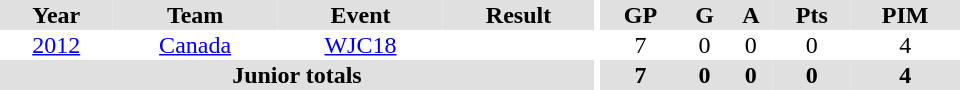<table border="0" cellpadding="1" cellspacing="0" ID="Table3" style="text-align:center; width:40em">
<tr ALIGN="center" bgcolor="#e0e0e0">
<th>Year</th>
<th>Team</th>
<th>Event</th>
<th>Result</th>
<th rowspan="99" bgcolor="#ffffff"></th>
<th>GP</th>
<th>G</th>
<th>A</th>
<th>Pts</th>
<th>PIM</th>
</tr>
<tr>
<td><a href='#'>2012</a></td>
<td><a href='#'>Canada</a></td>
<td><a href='#'>WJC18</a></td>
<td></td>
<td>7</td>
<td>0</td>
<td>0</td>
<td>0</td>
<td>4</td>
</tr>
<tr bgcolor="#e0e0e0">
<th colspan="4">Junior totals</th>
<th>7</th>
<th>0</th>
<th>0</th>
<th>0</th>
<th>4</th>
</tr>
</table>
